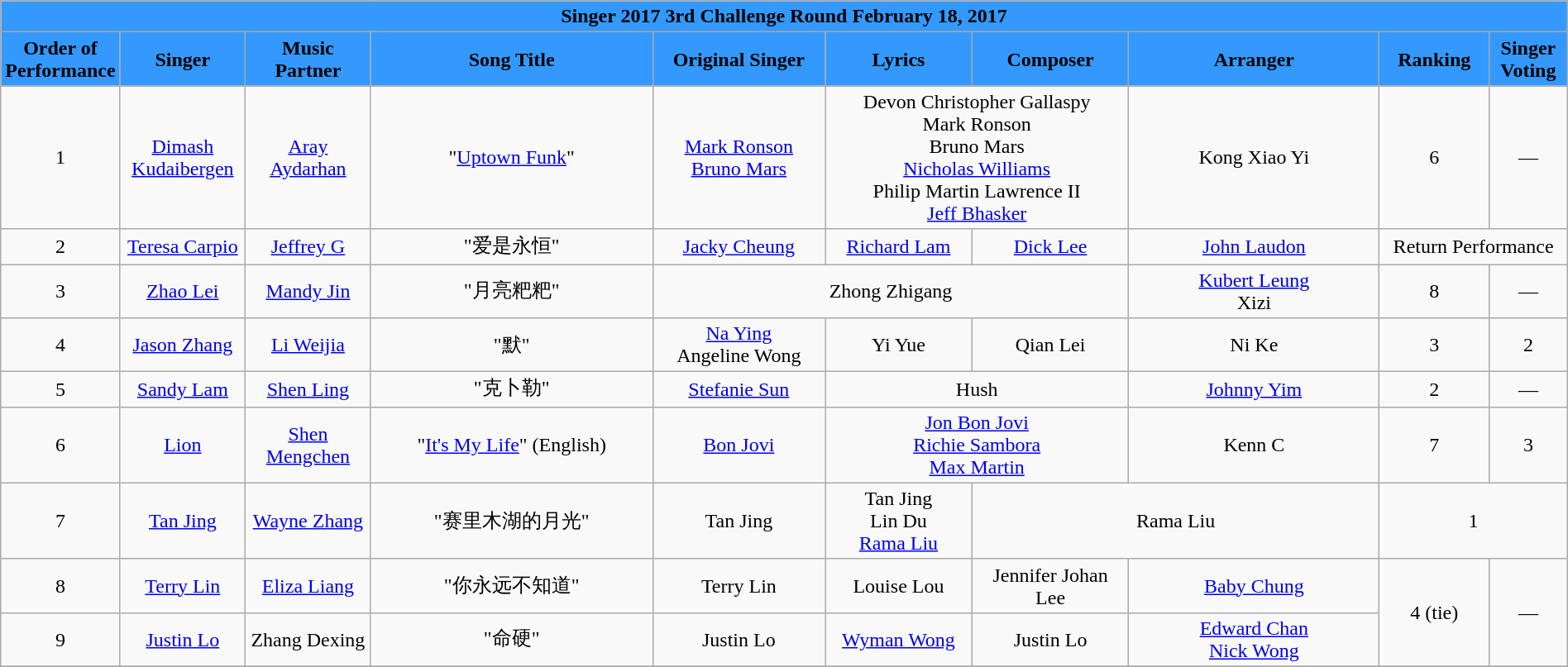<table class="wikitable sortable mw-collapsible" width="100%" style="text-align:center">
<tr align=center style="background:#3399FF">
<td colspan="10"><div><strong>Singer 2017 3rd Challenge Round February 18, 2017</strong></div></td>
</tr>
<tr align=center style="background:#3399FF">
<td style="width:7%"><strong>Order of Performance</strong></td>
<td style="width:8%"><strong>Singer</strong></td>
<td style="width:8%"><strong>Music Partner</strong></td>
<td style="width:18%"><strong>Song Title</strong></td>
<td style="width:11%"><strong>Original Singer</strong></td>
<td style=width:10%"><strong>Lyrics</strong></td>
<td style="width:10%"><strong>Composer</strong></td>
<td style="width:16%"><strong>Arranger</strong></td>
<td style="width:7%"><strong>Ranking</strong></td>
<td style="width:5%"><strong>Singer Voting</strong></td>
</tr>
<tr>
<td>1</td>
<td><a href='#'>Dimash Kudaibergen</a></td>
<td><a href='#'>Aray Aydarhan</a></td>
<td>"<a href='#'>Uptown Funk</a>"</td>
<td><a href='#'>Mark Ronson</a> <br> <a href='#'>Bruno Mars</a></td>
<td colspan=2>Devon Christopher Gallaspy <br> Mark Ronson <br> Bruno Mars <br> <a href='#'>Nicholas Williams</a> <br> Philip Martin Lawrence II <br> <a href='#'>Jeff Bhasker</a></td>
<td>Kong Xiao Yi</td>
<td>6</td>
<td>—</td>
</tr>
<tr>
<td>2</td>
<td><a href='#'>Teresa Carpio</a></td>
<td><a href='#'>Jeffrey G</a></td>
<td>"爱是永恒"</td>
<td><a href='#'>Jacky Cheung</a></td>
<td><a href='#'>Richard Lam</a></td>
<td><a href='#'>Dick Lee</a></td>
<td><a href='#'>John Laudon</a></td>
<td colspan=2>Return Performance</td>
</tr>
<tr>
<td>3</td>
<td><a href='#'>Zhao Lei</a></td>
<td><a href='#'>Mandy Jin</a></td>
<td>"月亮粑粑"</td>
<td colspan=3>Zhong Zhigang</td>
<td><a href='#'>Kubert Leung</a> <br> Xizi</td>
<td>8</td>
<td>—</td>
</tr>
<tr>
<td>4</td>
<td><a href='#'>Jason Zhang</a></td>
<td><a href='#'>Li Weijia</a></td>
<td>"默"</td>
<td><a href='#'>Na Ying</a><br>Angeline Wong</td>
<td>Yi Yue</td>
<td>Qian Lei</td>
<td>Ni Ke</td>
<td>3</td>
<td>2</td>
</tr>
<tr>
<td>5</td>
<td><a href='#'>Sandy Lam</a></td>
<td><a href='#'>Shen Ling</a></td>
<td>"克卜勒"</td>
<td><a href='#'>Stefanie Sun</a></td>
<td colspan=2>Hush</td>
<td><a href='#'>Johnny Yim</a></td>
<td>2</td>
<td>—</td>
</tr>
<tr>
<td>6</td>
<td><a href='#'>Lion</a></td>
<td><a href='#'>Shen Mengchen</a></td>
<td>"<a href='#'>It's My Life</a>" (English)</td>
<td><a href='#'>Bon Jovi</a></td>
<td colspan="2"><a href='#'>Jon Bon Jovi</a> <br> <a href='#'>Richie Sambora</a> <br> <a href='#'>Max Martin</a></td>
<td>Kenn C</td>
<td>7</td>
<td>3</td>
</tr>
<tr>
<td>7</td>
<td><a href='#'>Tan Jing</a></td>
<td><a href='#'>Wayne Zhang</a></td>
<td>"赛里木湖的月光"</td>
<td>Tan Jing</td>
<td>Tan Jing <br> Lin Du <br><a href='#'>Rama Liu</a></td>
<td colspan=2>Rama Liu</td>
<td colspan="2">1</td>
</tr>
<tr>
<td>8</td>
<td><a href='#'>Terry Lin</a></td>
<td><a href='#'>Eliza Liang</a></td>
<td>"你永远不知道"</td>
<td>Terry Lin</td>
<td>Louise Lou</td>
<td>Jennifer Johan Lee</td>
<td><a href='#'>Baby Chung</a></td>
<td rowspan=2>4 (tie)</td>
<td rowspan="2">—</td>
</tr>
<tr>
<td>9</td>
<td><a href='#'>Justin Lo</a></td>
<td>Zhang Dexing</td>
<td>"命硬"</td>
<td>Justin Lo</td>
<td><a href='#'>Wyman Wong</a></td>
<td>Justin Lo</td>
<td><a href='#'>Edward Chan</a><br><a href='#'>Nick Wong</a></td>
</tr>
<tr>
</tr>
</table>
